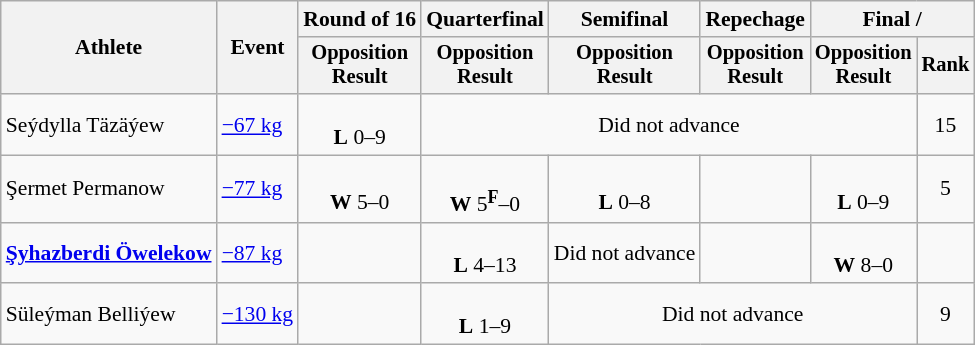<table class=wikitable style=font-size:90%;text-align:center>
<tr>
<th rowspan=2>Athlete</th>
<th rowspan=2>Event</th>
<th>Round of 16</th>
<th>Quarterfinal</th>
<th>Semifinal</th>
<th>Repechage</th>
<th colspan=2>Final / </th>
</tr>
<tr style="font-size: 95%">
<th>Opposition<br>Result</th>
<th>Opposition<br>Result</th>
<th>Opposition<br>Result</th>
<th>Opposition<br>Result</th>
<th>Opposition<br>Result</th>
<th>Rank</th>
</tr>
<tr>
<td align=left>Seýdylla Täzäýew</td>
<td align=left><a href='#'>−67 kg</a></td>
<td><br><strong>L</strong> 0–9</td>
<td colspan=4>Did not advance</td>
<td>15</td>
</tr>
<tr>
<td align=left>Şermet Permanow</td>
<td align=left><a href='#'>−77 kg</a></td>
<td><br><strong>W</strong> 5–0</td>
<td><br><strong>W</strong> 5<sup><strong>F</strong></sup>–0</td>
<td><br><strong>L</strong> 0–8</td>
<td></td>
<td><br><strong>L</strong> 0–9</td>
<td>5</td>
</tr>
<tr>
<td align=left><strong><a href='#'>Şyhazberdi Öwelekow</a></strong></td>
<td align=left><a href='#'>−87 kg</a></td>
<td></td>
<td><br><strong>L</strong> 4–13</td>
<td>Did not advance</td>
<td></td>
<td><br><strong>W</strong> 8–0</td>
<td></td>
</tr>
<tr>
<td align=left>Süleýman Belliýew</td>
<td align=left><a href='#'>−130 kg</a></td>
<td></td>
<td><br><strong>L</strong> 1–9</td>
<td colspan=3>Did not advance</td>
<td>9</td>
</tr>
</table>
